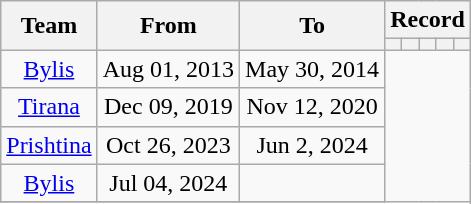<table class="wikitable" style="text-align: center">
<tr>
<th rowspan="2">Team</th>
<th rowspan="2">From</th>
<th rowspan="2">To</th>
<th colspan="5">Record</th>
</tr>
<tr>
<th></th>
<th></th>
<th></th>
<th></th>
<th></th>
</tr>
<tr>
<td><a href='#'>Bylis</a></td>
<td>Aug 01, 2013</td>
<td>May 30, 2014<br></td>
</tr>
<tr>
<td><a href='#'>Tirana</a></td>
<td>Dec 09, 2019</td>
<td>Nov 12, 2020<br></td>
</tr>
<tr>
<td><a href='#'>Prishtina</a></td>
<td>Oct 26, 2023</td>
<td>Jun 2, 2024<br></td>
</tr>
<tr>
<td><a href='#'>Bylis</a></td>
<td>Jul 04, 2024</td>
<td><br></td>
</tr>
<tr>
</tr>
</table>
